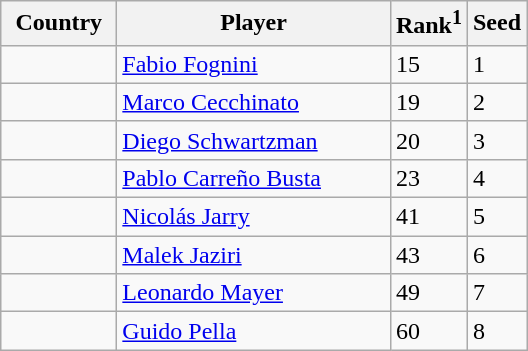<table class="sortable wikitable">
<tr>
<th width=70>Country</th>
<th width=175>Player</th>
<th>Rank<sup>1</sup></th>
<th>Seed</th>
</tr>
<tr>
<td></td>
<td><a href='#'>Fabio Fognini</a></td>
<td>15</td>
<td>1</td>
</tr>
<tr>
<td></td>
<td><a href='#'>Marco Cecchinato</a></td>
<td>19</td>
<td>2</td>
</tr>
<tr>
<td></td>
<td><a href='#'>Diego Schwartzman</a></td>
<td>20</td>
<td>3</td>
</tr>
<tr>
<td></td>
<td><a href='#'>Pablo Carreño Busta</a></td>
<td>23</td>
<td>4</td>
</tr>
<tr>
<td></td>
<td><a href='#'>Nicolás Jarry</a></td>
<td>41</td>
<td>5</td>
</tr>
<tr>
<td></td>
<td><a href='#'>Malek Jaziri</a></td>
<td>43</td>
<td>6</td>
</tr>
<tr>
<td></td>
<td><a href='#'>Leonardo Mayer</a></td>
<td>49</td>
<td>7</td>
</tr>
<tr>
<td></td>
<td><a href='#'>Guido Pella</a></td>
<td>60</td>
<td>8</td>
</tr>
</table>
